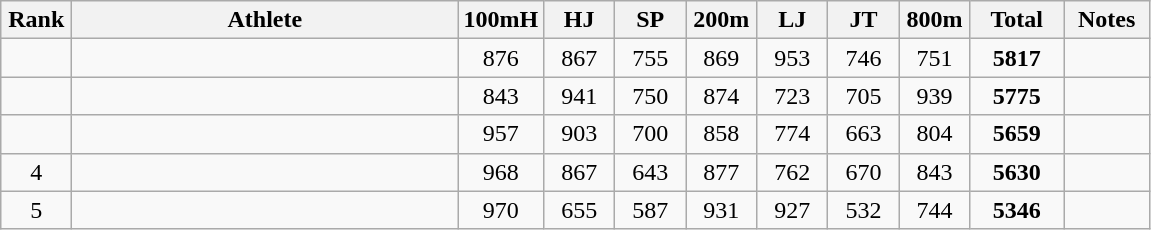<table class=wikitable style="text-align:center">
<tr>
<th width=40>Rank</th>
<th width=250>Athlete</th>
<th width=40>100mH</th>
<th width=40>HJ</th>
<th width=40>SP</th>
<th width=40>200m</th>
<th width=40>LJ</th>
<th width=40>JT</th>
<th width=40>800m</th>
<th width=55>Total</th>
<th width=50>Notes</th>
</tr>
<tr>
<td></td>
<td align=left></td>
<td>876</td>
<td>867</td>
<td>755</td>
<td>869</td>
<td>953</td>
<td>746</td>
<td>751</td>
<td><strong>5817</strong></td>
<td></td>
</tr>
<tr>
<td></td>
<td align=left></td>
<td>843</td>
<td>941</td>
<td>750</td>
<td>874</td>
<td>723</td>
<td>705</td>
<td>939</td>
<td><strong>5775</strong></td>
<td></td>
</tr>
<tr>
<td></td>
<td align=left></td>
<td>957</td>
<td>903</td>
<td>700</td>
<td>858</td>
<td>774</td>
<td>663</td>
<td>804</td>
<td><strong>5659</strong></td>
<td></td>
</tr>
<tr>
<td>4</td>
<td align=left></td>
<td>968</td>
<td>867</td>
<td>643</td>
<td>877</td>
<td>762</td>
<td>670</td>
<td>843</td>
<td><strong>5630</strong></td>
<td></td>
</tr>
<tr>
<td>5</td>
<td align=left></td>
<td>970</td>
<td>655</td>
<td>587</td>
<td>931</td>
<td>927</td>
<td>532</td>
<td>744</td>
<td><strong>5346</strong></td>
<td></td>
</tr>
</table>
